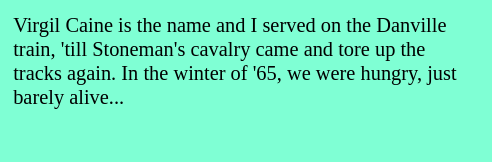<table class="toccolours" style="float: right; margin-left: 1em; margin-right: 1em; font-size: 85%; background:#7FFFD4; color:black; width:26em; max-width: 26%;" cellspacing="8">
<tr>
<td style="text-align: left;"> Virgil Caine is the name and I served on the Danville train, 'till Stoneman's cavalry came and tore up the tracks again. In the winter of '65, we were hungry, just barely alive...</td>
</tr>
<tr>
<td style="text-align: left;"><br></td>
</tr>
</table>
